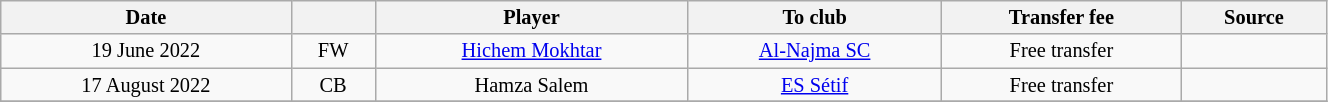<table class="wikitable sortable" style="width:70%; text-align:center; font-size:85%; text-align:centre;">
<tr>
<th>Date</th>
<th></th>
<th>Player</th>
<th>To club</th>
<th>Transfer fee</th>
<th>Source</th>
</tr>
<tr>
<td>19 June 2022</td>
<td>FW</td>
<td> <a href='#'>Hichem Mokhtar</a></td>
<td> <a href='#'>Al-Najma SC</a></td>
<td>Free transfer</td>
<td></td>
</tr>
<tr>
<td>17 August 2022</td>
<td>CB</td>
<td> Hamza Salem</td>
<td><a href='#'>ES Sétif</a></td>
<td>Free transfer</td>
<td></td>
</tr>
<tr>
</tr>
</table>
